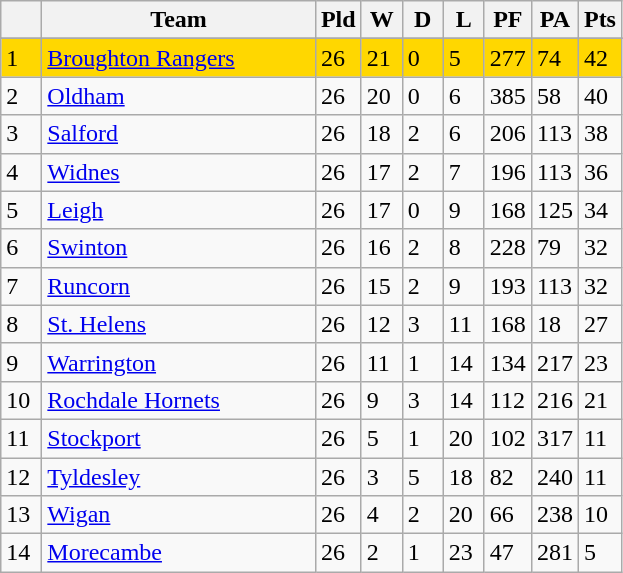<table class="wikitable" style="text-align:left;">
<tr>
<th width=20 abbr="Position"></th>
<th width=175>Team</th>
<th width=20 abbr="Played">Pld</th>
<th width=20 abbr="Won">W</th>
<th width=20 abbr="Drawn">D</th>
<th width=20 abbr="Lost">L</th>
<th width=20 abbr="Points for">PF</th>
<th width=20 abbr="Points against">PA</th>
<th width=20 abbr="Points">Pts</th>
</tr>
<tr>
</tr>
<tr style="background:#FFD700;">
<td>1</td>
<td> <a href='#'>Broughton Rangers</a></td>
<td>26</td>
<td>21</td>
<td>0</td>
<td>5</td>
<td>277</td>
<td>74</td>
<td>42</td>
</tr>
<tr>
<td>2</td>
<td> <a href='#'>Oldham</a></td>
<td>26</td>
<td>20</td>
<td>0</td>
<td>6</td>
<td>385</td>
<td>58</td>
<td>40</td>
</tr>
<tr>
<td>3</td>
<td> <a href='#'>Salford</a></td>
<td>26</td>
<td>18</td>
<td>2</td>
<td>6</td>
<td>206</td>
<td>113</td>
<td>38</td>
</tr>
<tr>
<td>4</td>
<td> <a href='#'>Widnes</a></td>
<td>26</td>
<td>17</td>
<td>2</td>
<td>7</td>
<td>196</td>
<td>113</td>
<td>36</td>
</tr>
<tr>
<td>5</td>
<td> <a href='#'>Leigh</a></td>
<td>26</td>
<td>17</td>
<td>0</td>
<td>9</td>
<td>168</td>
<td>125</td>
<td>34</td>
</tr>
<tr>
<td>6</td>
<td> <a href='#'>Swinton</a></td>
<td>26</td>
<td>16</td>
<td>2</td>
<td>8</td>
<td>228</td>
<td>79</td>
<td>32</td>
</tr>
<tr>
<td>7</td>
<td><a href='#'>Runcorn</a></td>
<td>26</td>
<td>15</td>
<td>2</td>
<td>9</td>
<td>193</td>
<td>113</td>
<td>32</td>
</tr>
<tr>
<td>8</td>
<td> <a href='#'>St. Helens</a></td>
<td>26</td>
<td>12</td>
<td>3</td>
<td>11</td>
<td>168</td>
<td>18</td>
<td>27</td>
</tr>
<tr>
<td>9</td>
<td> <a href='#'>Warrington</a></td>
<td>26</td>
<td>11</td>
<td>1</td>
<td>14</td>
<td>134</td>
<td>217</td>
<td>23</td>
</tr>
<tr>
<td>10</td>
<td> <a href='#'>Rochdale Hornets</a></td>
<td>26</td>
<td>9</td>
<td>3</td>
<td>14</td>
<td>112</td>
<td>216</td>
<td>21</td>
</tr>
<tr>
<td>11</td>
<td><a href='#'>Stockport</a></td>
<td>26</td>
<td>5</td>
<td>1</td>
<td>20</td>
<td>102</td>
<td>317</td>
<td>11</td>
</tr>
<tr>
<td>12</td>
<td><a href='#'>Tyldesley</a></td>
<td>26</td>
<td>3</td>
<td>5</td>
<td>18</td>
<td>82</td>
<td>240</td>
<td>11</td>
</tr>
<tr>
<td>13</td>
<td> <a href='#'>Wigan</a></td>
<td>26</td>
<td>4</td>
<td>2</td>
<td>20</td>
<td>66</td>
<td>238</td>
<td>10</td>
</tr>
<tr>
<td>14</td>
<td><a href='#'>Morecambe</a></td>
<td>26</td>
<td>2</td>
<td>1</td>
<td>23</td>
<td>47</td>
<td>281</td>
<td>5</td>
</tr>
</table>
